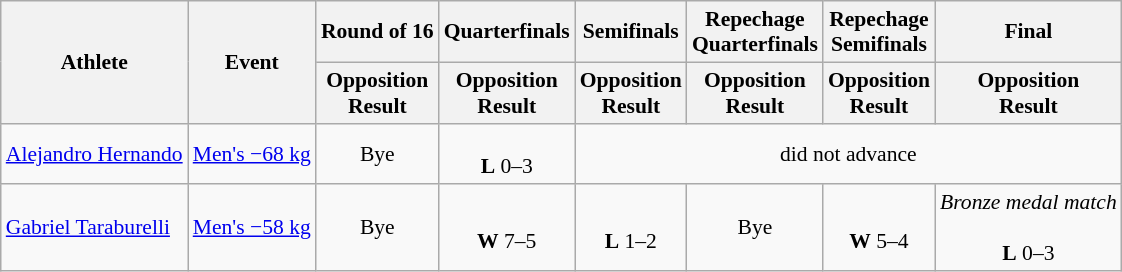<table class="wikitable" style="font-size:90%;">
<tr>
<th rowspan=2>Athlete</th>
<th rowspan=2>Event</th>
<th>Round of 16</th>
<th>Quarterfinals</th>
<th>Semifinals</th>
<th>Repechage <br> Quarterfinals</th>
<th>Repechage <br> Semifinals</th>
<th>Final</th>
</tr>
<tr>
<th>Opposition<br>Result</th>
<th>Opposition<br>Result</th>
<th>Opposition<br>Result</th>
<th>Opposition<br>Result</th>
<th>Opposition<br>Result</th>
<th>Opposition<br>Result</th>
</tr>
<tr>
<td><a href='#'>Alejandro Hernando</a></td>
<td><a href='#'>Men's −68 kg</a></td>
<td align=center>Bye</td>
<td align=center><br><strong>L</strong> 0–3</td>
<td style="text-align:center;" colspan="4">did not advance</td>
</tr>
<tr>
<td><a href='#'>Gabriel Taraburelli</a></td>
<td><a href='#'>Men's −58 kg</a></td>
<td align=center>Bye</td>
<td align=center><br><strong>W</strong> 7–5</td>
<td align=center><br><strong>L</strong> 1–2</td>
<td align=center>Bye</td>
<td align=center><br><strong>W</strong> 5–4</td>
<td align=center><em>Bronze medal match</em><br><br><strong>L</strong> 0–3</td>
</tr>
</table>
